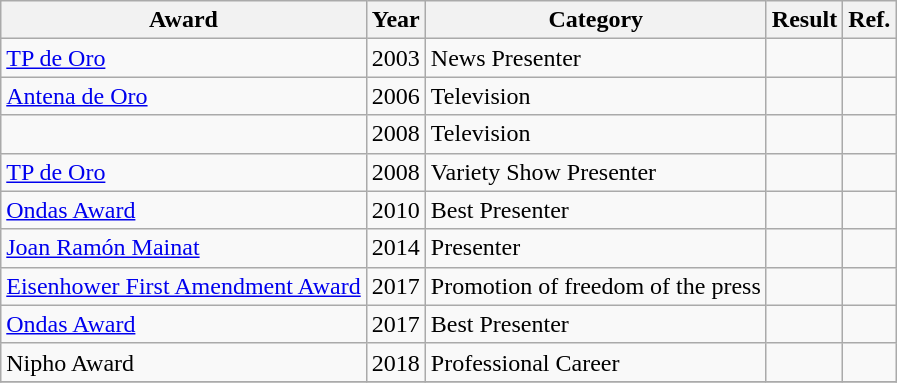<table class="wikitable">
<tr>
<th>Award</th>
<th>Year</th>
<th>Category</th>
<th>Result</th>
<th>Ref.</th>
</tr>
<tr>
<td rowspan=1><a href='#'>TP de Oro</a></td>
<td>2003</td>
<td>News Presenter</td>
<td></td>
<td></td>
</tr>
<tr>
<td rowspan=1><a href='#'>Antena de Oro</a></td>
<td>2006</td>
<td>Television</td>
<td></td>
<td></td>
</tr>
<tr>
<td rowspan=1></td>
<td>2008</td>
<td>Television</td>
<td></td>
<td></td>
</tr>
<tr>
<td rowspan=1><a href='#'>TP de Oro</a></td>
<td>2008</td>
<td>Variety Show Presenter</td>
<td></td>
<td></td>
</tr>
<tr>
<td rowspan=1><a href='#'>Ondas Award</a></td>
<td>2010</td>
<td>Best Presenter</td>
<td></td>
<td></td>
</tr>
<tr>
<td rowspan=1><a href='#'>Joan Ramón Mainat</a></td>
<td>2014</td>
<td>Presenter</td>
<td></td>
<td></td>
</tr>
<tr>
<td><a href='#'>Eisenhower First Amendment Award</a></td>
<td>2017</td>
<td>Promotion of freedom of the press</td>
<td></td>
<td></td>
</tr>
<tr>
<td rowspan=1><a href='#'>Ondas Award</a></td>
<td>2017</td>
<td>Best Presenter</td>
<td></td>
<td></td>
</tr>
<tr>
<td>Nipho Award</td>
<td>2018</td>
<td>Professional Career</td>
<td></td>
<td></td>
</tr>
<tr>
</tr>
</table>
